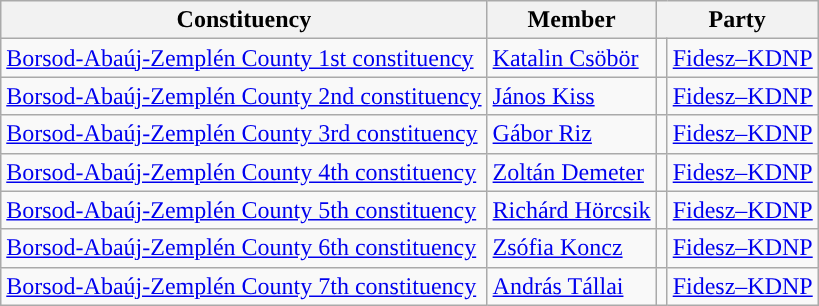<table class="wikitable">
<tr>
<th>Constituency</th>
<th>Member</th>
<th colspan="2">Party</th>
</tr>
<tr>
<td><a href='#'>Borsod-Abaúj-Zemplén County 1st constituency</a></td>
<td><a href='#'>Katalin Csöbör</a></td>
<td style="background-color: "></td>
<td><a href='#'>Fidesz–KDNP</a></td>
</tr>
<tr>
<td><a href='#'>Borsod-Abaúj-Zemplén County 2nd constituency</a></td>
<td><a href='#'>János Kiss</a></td>
<td style="background-color: "></td>
<td><a href='#'>Fidesz–KDNP</a></td>
</tr>
<tr>
<td><a href='#'>Borsod-Abaúj-Zemplén County 3rd constituency</a></td>
<td><a href='#'>Gábor Riz</a></td>
<td style="background-color: "></td>
<td><a href='#'>Fidesz–KDNP</a></td>
</tr>
<tr>
<td><a href='#'>Borsod-Abaúj-Zemplén County 4th constituency</a></td>
<td><a href='#'>Zoltán Demeter</a></td>
<td style="background-color: "></td>
<td><a href='#'>Fidesz–KDNP</a></td>
</tr>
<tr>
<td><a href='#'>Borsod-Abaúj-Zemplén County 5th constituency</a></td>
<td><a href='#'>Richárd Hörcsik</a></td>
<td style="background-color: "></td>
<td><a href='#'>Fidesz–KDNP</a></td>
</tr>
<tr>
<td><a href='#'>Borsod-Abaúj-Zemplén County 6th constituency</a></td>
<td><a href='#'>Zsófia Koncz</a></td>
<td style="background-color: "></td>
<td><a href='#'>Fidesz–KDNP</a></td>
</tr>
<tr>
<td><a href='#'>Borsod-Abaúj-Zemplén County 7th constituency</a></td>
<td><a href='#'>András Tállai</a></td>
<td style="background-color: "></td>
<td><a href='#'>Fidesz–KDNP</a></td>
</tr>
</table>
